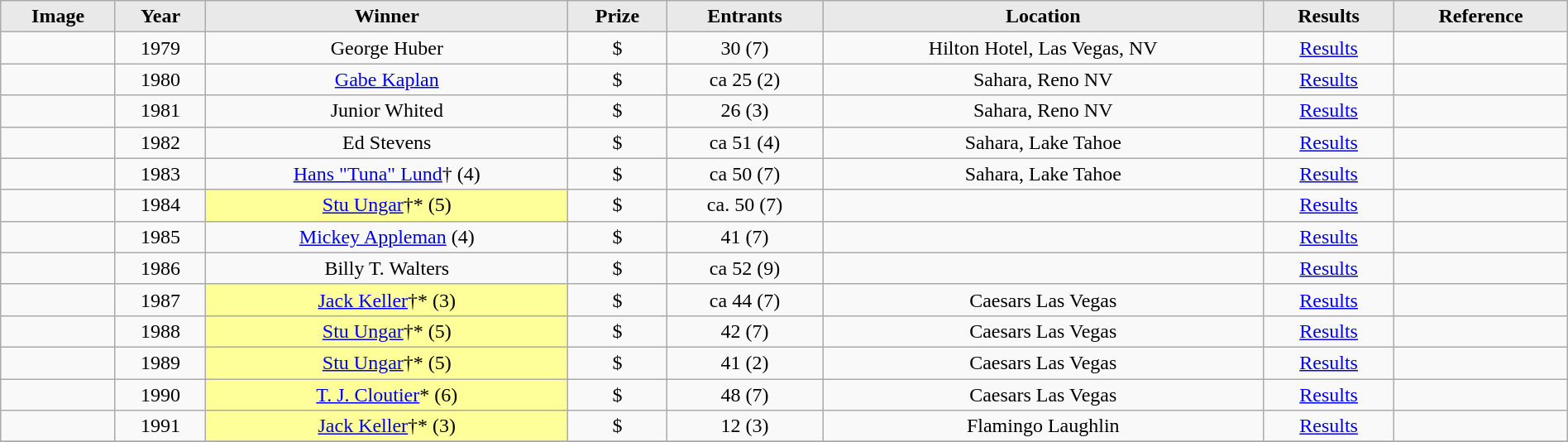<table class="wikitable sortable" width="100%">
<tr>
<th style="background: #E9E9E9;" class="unsortable">Image</th>
<th style="background: #E9E9E9;">Year</th>
<th style="background: #E9E9E9;">Winner</th>
<th style="background: #E9E9E9;">Prize</th>
<th style="background: #E9E9E9;">Entrants</th>
<th style="background: #E9E9E9;">Location</th>
<th style="background: #E9E9E9;">Results</th>
<th style="background: #E9E9E9;">Reference</th>
</tr>
<tr>
<td></td>
<td align="center">1979</td>
<td align="center">George Huber</td>
<td align="center">$</td>
<td align="center">30 (7)</td>
<td align="center">Hilton Hotel, Las Vegas, NV</td>
<td align="center"><a href='#'>Results</a></td>
<td align="center"></td>
</tr>
<tr>
<td></td>
<td align="center">1980</td>
<td align="center"><a href='#'>Gabe Kaplan</a></td>
<td align="center">$</td>
<td align="center">ca 25 (2)</td>
<td align="center">Sahara, Reno NV</td>
<td align="center"><a href='#'>Results</a></td>
<td align="center"></td>
</tr>
<tr>
<td></td>
<td align="center">1981</td>
<td align="center">Junior Whited</td>
<td align="center">$</td>
<td align="center">26 (3)</td>
<td align="center">Sahara, Reno NV</td>
<td align="center"><a href='#'>Results</a></td>
<td align="center"></td>
</tr>
<tr>
<td></td>
<td align="center">1982</td>
<td align="center">Ed Stevens</td>
<td align="center">$</td>
<td align="center">ca 51 (4)</td>
<td align="center">Sahara, Lake Tahoe</td>
<td align="center"><a href='#'>Results</a></td>
<td align="center"></td>
</tr>
<tr>
<td></td>
<td align="center">1983</td>
<td align="center"><a href='#'>Hans "Tuna" Lund</a>† (4)</td>
<td align="center">$</td>
<td align="center">ca 50 (7)</td>
<td align="center">Sahara, Lake Tahoe</td>
<td align="center"><a href='#'>Results</a></td>
<td align="center"></td>
</tr>
<tr>
<td></td>
<td align="center">1984</td>
<td bgcolor="#FFFF99" align="center"><a href='#'>Stu Ungar</a>†* (5)</td>
<td align="center">$</td>
<td align="center">ca. 50 (7)</td>
<td align="center"></td>
<td align="center"><a href='#'>Results</a></td>
<td align="center"></td>
</tr>
<tr>
<td></td>
<td align="center">1985</td>
<td align="center"><a href='#'>Mickey Appleman</a> (4)</td>
<td align="center">$</td>
<td align="center">41 (7)</td>
<td align="center"></td>
<td align="center"><a href='#'>Results</a></td>
<td align="center"></td>
</tr>
<tr>
<td></td>
<td align="center">1986</td>
<td align="center">Billy T. Walters</td>
<td align="center">$</td>
<td align="center">ca 52 (9)</td>
<td align="center"></td>
<td align="center"><a href='#'>Results</a></td>
<td align="center"></td>
</tr>
<tr>
<td></td>
<td align="center">1987</td>
<td bgcolor="#FFFF99" align="center"><a href='#'>Jack Keller</a>†* (3)</td>
<td align="center">$</td>
<td align="center">ca 44 (7)</td>
<td align="center">Caesars Las Vegas</td>
<td align="center"><a href='#'>Results</a></td>
<td align="center"></td>
</tr>
<tr>
<td></td>
<td align="center">1988</td>
<td bgcolor="#FFFF99" align="center"><a href='#'>Stu Ungar</a>†* (5)</td>
<td align="center">$</td>
<td align="center">42 (7)</td>
<td align="center">Caesars Las Vegas</td>
<td align="center"><a href='#'>Results</a></td>
<td align="center"></td>
</tr>
<tr>
<td></td>
<td align="center">1989</td>
<td bgcolor="#FFFF99" align="center"><a href='#'>Stu Ungar</a>†* (5)</td>
<td align="center">$</td>
<td align="center">41 (2)</td>
<td align="center">Caesars Las Vegas</td>
<td align="center"><a href='#'>Results</a></td>
<td align="center"></td>
</tr>
<tr>
<td></td>
<td align="center">1990</td>
<td bgcolor="#FFFF99" align="center"><a href='#'>T. J. Cloutier</a>* (6)</td>
<td align="center">$</td>
<td align="center">48 (7)</td>
<td align="center">Caesars Las Vegas</td>
<td align="center"><a href='#'>Results</a></td>
<td align="center"></td>
</tr>
<tr>
<td></td>
<td align="center">1991</td>
<td bgcolor="#FFFF99" align="center"><a href='#'>Jack Keller</a>†* (3)</td>
<td align="center">$</td>
<td align="center">12 (3)</td>
<td align="center">Flamingo Laughlin</td>
<td align="center"><a href='#'>Results</a></td>
<td align="center"></td>
</tr>
<tr>
</tr>
</table>
